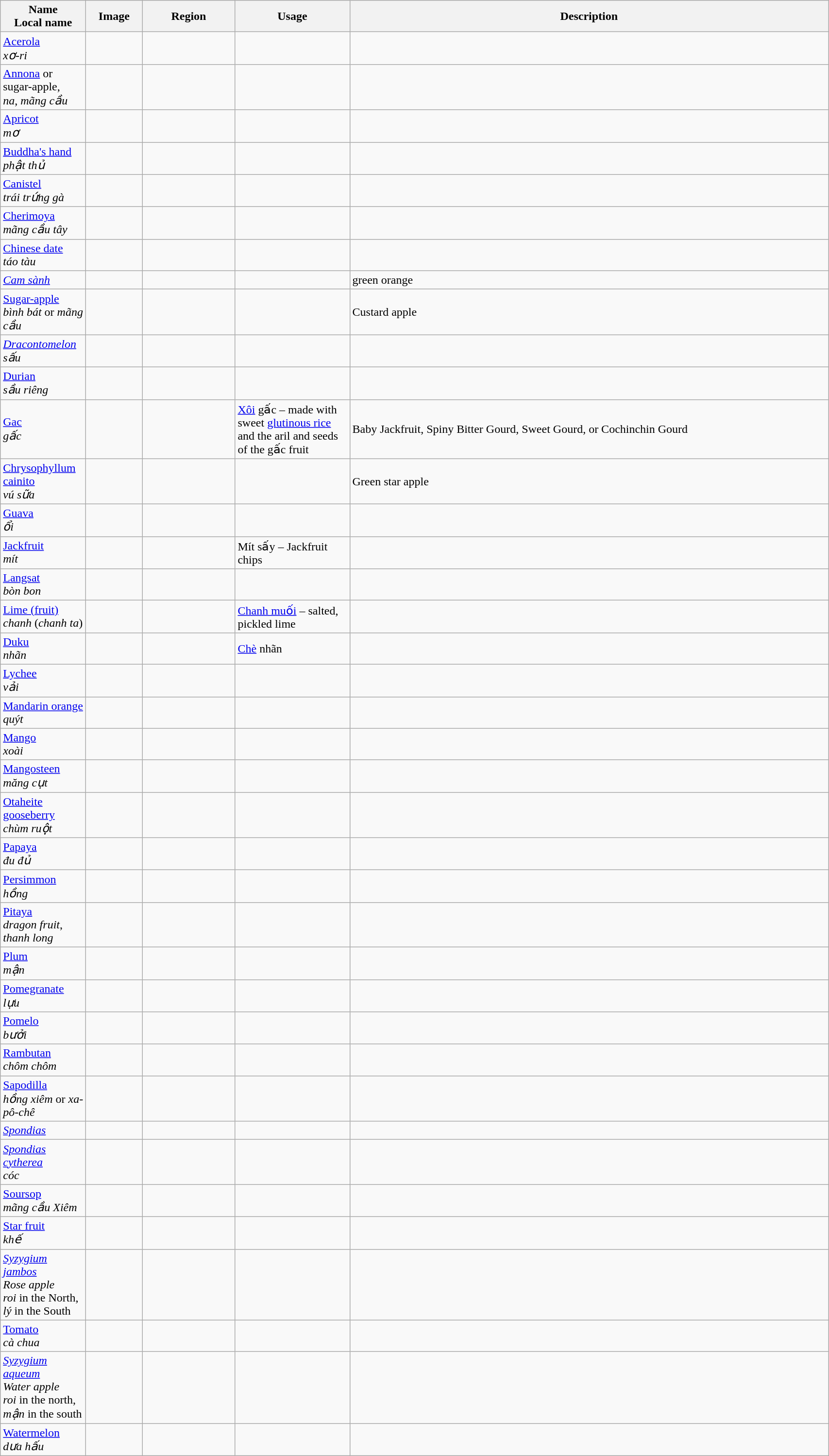<table class="wikitable sortable" border="1" width="90%">
<tr>
<th width="110px">Name<br>Local name</th>
<th width="70px">Image</th>
<th width="120px">Region</th>
<th width="150px">Usage</th>
<th>Description</th>
</tr>
<tr>
<td><a href='#'>Acerola</a><br><em>xơ-ri</em></td>
<td></td>
<td></td>
<td></td>
<td></td>
</tr>
<tr>
<td><a href='#'>Annona</a> or sugar-apple,<br><em>na</em>, <em>mãng cầu</em></td>
<td></td>
<td></td>
<td></td>
<td></td>
</tr>
<tr>
<td><a href='#'>Apricot</a><br><em>mơ</em></td>
<td></td>
<td></td>
<td></td>
<td></td>
</tr>
<tr>
<td><a href='#'>Buddha's hand</a><br><em>phật thủ</em></td>
<td></td>
<td></td>
<td></td>
<td></td>
</tr>
<tr>
<td><a href='#'>Canistel</a><br><em>trái trứng gà</em></td>
<td></td>
<td></td>
<td></td>
<td></td>
</tr>
<tr>
<td><a href='#'>Cherimoya</a><br><em>mãng cầu tây</em></td>
<td></td>
<td></td>
<td></td>
<td></td>
</tr>
<tr>
<td><a href='#'>Chinese date</a><br><em>táo tàu</em></td>
<td></td>
<td></td>
<td></td>
<td></td>
</tr>
<tr>
<td><em><a href='#'>Cam sành</a></em></td>
<td></td>
<td></td>
<td></td>
<td>green orange</td>
</tr>
<tr>
<td><a href='#'>Sugar-apple</a><br><em>bình bát</em> or <em>mãng cầu</em></td>
<td></td>
<td></td>
<td></td>
<td>Custard apple</td>
</tr>
<tr>
<td><em><a href='#'>Dracontomelon</a></em><br><em>sấu</em></td>
<td></td>
<td></td>
<td></td>
<td></td>
</tr>
<tr>
<td><a href='#'>Durian</a><br><em>sầu riêng</em></td>
<td></td>
<td></td>
<td></td>
<td></td>
</tr>
<tr>
<td><a href='#'>Gac</a><br><em>gấc</em></td>
<td></td>
<td></td>
<td><a href='#'>Xôi</a> gấc – made with sweet <a href='#'>glutinous rice</a> and the aril and seeds of the gấc fruit</td>
<td>Baby Jackfruit, Spiny Bitter Gourd, Sweet Gourd, or Cochinchin Gourd</td>
</tr>
<tr>
<td><a href='#'>Chrysophyllum cainito</a><br><em>vú sữa</em></td>
<td></td>
<td></td>
<td></td>
<td>Green star apple</td>
</tr>
<tr>
<td><a href='#'>Guava</a><br><em>ổi</em></td>
<td></td>
<td></td>
<td></td>
<td></td>
</tr>
<tr>
<td><a href='#'>Jackfruit</a><br><em>mít</em></td>
<td></td>
<td></td>
<td>Mít sấy – Jackfruit chips</td>
<td></td>
</tr>
<tr>
<td><a href='#'>Langsat</a><br><em>bòn bon</em></td>
<td></td>
<td></td>
<td></td>
<td></td>
</tr>
<tr>
<td><a href='#'>Lime (fruit)</a><br><em>chanh</em> (<em>chanh ta</em>)</td>
<td></td>
<td></td>
<td><a href='#'>Chanh muối</a> – salted, pickled lime</td>
<td></td>
</tr>
<tr>
<td><a href='#'>Duku</a><br><em>nhãn</em></td>
<td></td>
<td></td>
<td><a href='#'>Chè</a> nhãn</td>
<td></td>
</tr>
<tr>
<td><a href='#'>Lychee</a><br><em>vải</em></td>
<td></td>
<td></td>
<td></td>
<td></td>
</tr>
<tr>
<td><a href='#'>Mandarin orange</a><br><em>quýt</em></td>
<td></td>
<td></td>
<td></td>
<td></td>
</tr>
<tr>
<td><a href='#'>Mango</a><br><em>xoài</em></td>
<td></td>
<td></td>
<td></td>
<td></td>
</tr>
<tr>
<td><a href='#'>Mangosteen</a><br><em>măng cụt</em></td>
<td></td>
<td></td>
<td></td>
<td></td>
</tr>
<tr>
<td><a href='#'>Otaheite gooseberry</a><br><em>chùm ruột</em></td>
<td></td>
<td></td>
<td></td>
<td></td>
</tr>
<tr>
<td><a href='#'>Papaya</a><br><em>đu đủ</em></td>
<td></td>
<td></td>
<td></td>
<td></td>
</tr>
<tr>
<td><a href='#'>Persimmon</a><br><em>hồng</em></td>
<td></td>
<td></td>
<td></td>
<td></td>
</tr>
<tr>
<td><a href='#'>Pitaya</a><br><em>dragon fruit</em>, <em>thanh long</em></td>
<td></td>
<td></td>
<td></td>
<td></td>
</tr>
<tr>
<td><a href='#'>Plum</a><br><em>mận</em></td>
<td></td>
<td></td>
<td></td>
<td></td>
</tr>
<tr>
<td><a href='#'>Pomegranate</a><br><em>lựu</em></td>
<td></td>
<td></td>
<td></td>
<td></td>
</tr>
<tr>
<td><a href='#'>Pomelo</a><br><em>bưởi</em></td>
<td></td>
<td></td>
<td></td>
<td></td>
</tr>
<tr>
<td><a href='#'>Rambutan</a><br><em>chôm chôm</em></td>
<td></td>
<td></td>
<td></td>
<td></td>
</tr>
<tr>
<td><a href='#'>Sapodilla</a><br><em>hồng xiêm</em> or <em>xa-pô-chê</em></td>
<td></td>
<td></td>
<td></td>
<td></td>
</tr>
<tr>
<td><em><a href='#'>Spondias</a></em></td>
<td></td>
<td></td>
<td></td>
<td></td>
</tr>
<tr>
<td><em><a href='#'>Spondias cytherea</a></em><br><em>cóc</em></td>
<td></td>
<td></td>
<td></td>
<td></td>
</tr>
<tr>
<td><a href='#'>Soursop</a><br><em>mãng cầu Xiêm</em></td>
<td></td>
<td></td>
<td></td>
<td></td>
</tr>
<tr>
<td><a href='#'>Star fruit</a><br><em>khế</em></td>
<td></td>
<td></td>
<td></td>
<td></td>
</tr>
<tr>
<td><em><a href='#'>Syzygium jambos</a></em><br><em>Rose apple</em><br><em>roi</em> in the North, <em>lý</em> in the South</td>
<td></td>
<td></td>
<td></td>
<td></td>
</tr>
<tr>
<td><a href='#'>Tomato</a><br><em>cà chua</em></td>
<td></td>
<td></td>
<td></td>
<td></td>
</tr>
<tr>
<td><em><a href='#'>Syzygium aqueum</a></em><br><em>Water apple</em><br><em>roi</em> in the north, <em>mận</em> in the south</td>
<td></td>
<td></td>
<td></td>
<td></td>
</tr>
<tr>
<td><a href='#'>Watermelon</a><br><em>dưa hấu</em></td>
<td></td>
<td></td>
<td></td>
<td></td>
</tr>
</table>
